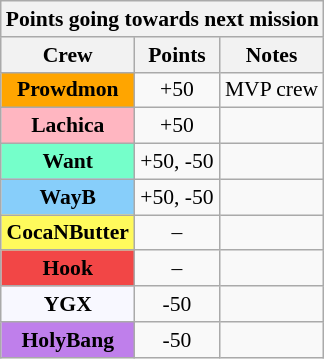<table class="wikitable mw-collapsible mw-collapsed"  style="text-align:center; font-size:90%">
<tr>
<th colspan="4">Points going towards next mission</th>
</tr>
<tr style="background:#f2f2f2;">
<th scope="col">Crew</th>
<th scope="col">Points</th>
<th scope="col">Notes</th>
</tr>
<tr>
<td style="background:orange"><strong>Prowdmon</strong></td>
<td>+50</td>
<td>MVP crew</td>
</tr>
<tr>
<td style="background:#FFB6C1"><strong>Lachica</strong></td>
<td>+50</td>
<td></td>
</tr>
<tr>
<td style="background:#75FFCA"><strong>Want</strong></td>
<td>+50, -50</td>
<td></td>
</tr>
<tr>
<td style="background:#87CEFA"><strong>WayB</strong></td>
<td>+50, -50</td>
<td></td>
</tr>
<tr>
<td style="background:#FFFA5C"><strong>CocaNButter</strong></td>
<td>–</td>
<td></td>
</tr>
<tr>
<td style="background:#F24646"><strong>Hook</strong></td>
<td>–</td>
<td></td>
</tr>
<tr>
<td style="background:#F8F8FF"><strong>YGX</strong></td>
<td>-50</td>
<td></td>
</tr>
<tr>
<td style="background:#BF7FEB"><strong>HolyBang</strong></td>
<td>-50</td>
<td></td>
</tr>
</table>
